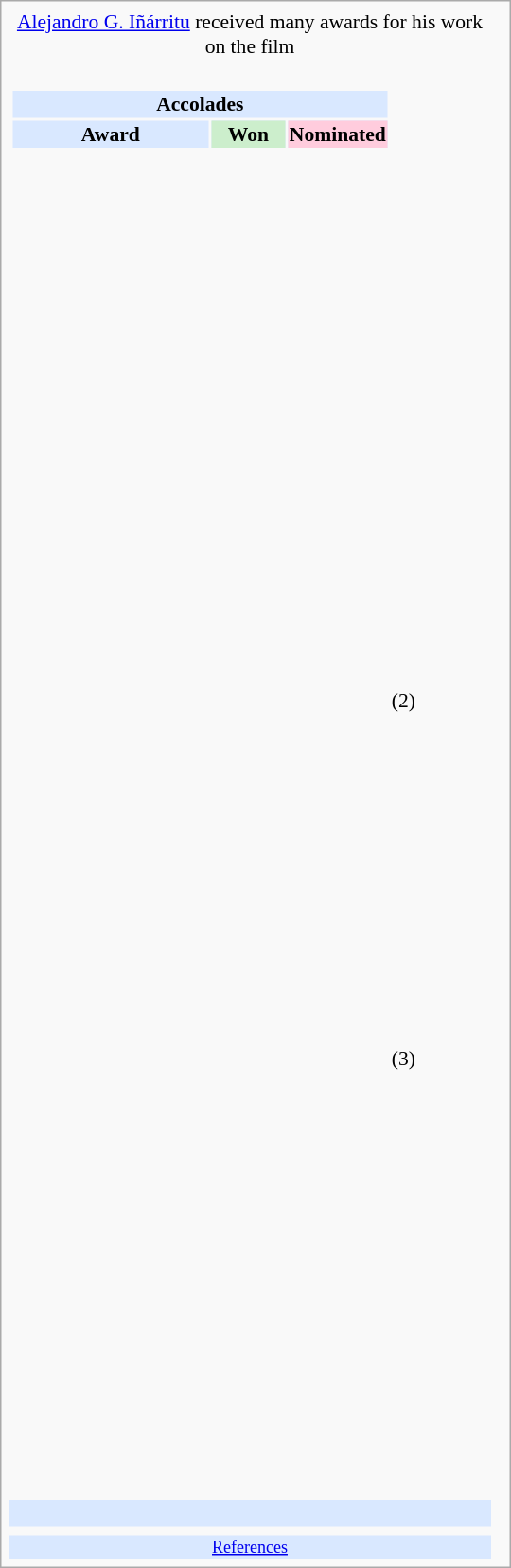<table class="infobox" style="width: 25em; text-align: left; font-size: 90%; vertical-align: middle;">
<tr>
<td colspan="3" style="text-align:center;"> <span><a href='#'>Alejandro G. Iñárritu</a> received many awards for his work on the film</span></td>
</tr>
<tr>
<td colspan=3><br><table class="collapsible collapsed" width=100%>
<tr>
<th colspan=3 style="background-color: #D9E8FF; text-align: center;">Accolades</th>
</tr>
<tr style="background:#d9e8ff; text-align:center;">
<td style="text-align:center;"><strong>Award</strong></td>
<td style="text-align:center; background:#cec; text-size:0.9em; width:50px;"><strong>Won</strong></td>
<td style="text-align:center; background:#fcd; text-size:0.9em; width:50px;"><strong>Nominated</strong></td>
</tr>
<tr>
<td style="text-align:center;"><br></td>
<td></td>
<td></td>
<td></td>
</tr>
<tr>
<td style="text-align:center;"><br></td>
<td></td>
<td></td>
<td></td>
</tr>
<tr>
<td style="text-align:center;"><br></td>
<td></td>
<td></td>
<td></td>
</tr>
<tr>
<td style="text-align:center;"><br></td>
<td></td>
<td></td>
<td></td>
</tr>
<tr>
<td style="text-align:center;"><br></td>
<td></td>
<td></td>
<td></td>
</tr>
<tr>
<td style="text-align:center;"><br></td>
<td></td>
<td></td>
<td></td>
</tr>
<tr>
<td style="text-align:center;"><br></td>
<td></td>
<td></td>
<td></td>
</tr>
<tr>
<td style="text-align:center;"><br></td>
<td></td>
<td></td>
<td></td>
</tr>
<tr>
<td style="text-align:center;"><br></td>
<td></td>
<td></td>
<td></td>
</tr>
<tr>
<td style="text-align:center;"><br></td>
<td></td>
<td></td>
<td></td>
</tr>
<tr>
<td style="text-align:center;"><br></td>
<td></td>
<td></td>
<td></td>
</tr>
<tr>
<td style="text-align:center;"><br></td>
<td></td>
<td></td>
<td></td>
</tr>
<tr>
<td style="text-align:center;"><br></td>
<td></td>
<td></td>
<td></td>
</tr>
<tr>
<td style="text-align:center;"><br></td>
<td></td>
<td></td>
<td></td>
</tr>
<tr>
<td style="text-align:center;"><br></td>
<td></td>
<td></td>
<td></td>
</tr>
<tr>
<td style="text-align:center;"><br></td>
<td></td>
<td></td>
<td></td>
</tr>
<tr>
<td style="text-align:center;"><br></td>
<td></td>
<td></td>
<td></td>
</tr>
<tr>
<td style="text-align:center;"><br></td>
<td></td>
<td></td>
<td></td>
</tr>
<tr>
<td style="text-align:center;"><br></td>
<td></td>
<td></td>
<td> (2)</td>
</tr>
<tr>
<td style="text-align:center;"><br></td>
<td></td>
<td></td>
<td></td>
</tr>
<tr>
<td style="text-align:center;"><br></td>
<td></td>
<td></td>
<td></td>
</tr>
<tr>
<td style="text-align:center;"><br></td>
<td></td>
<td></td>
<td></td>
</tr>
<tr>
<td style="text-align:center;"><br></td>
<td></td>
<td></td>
<td></td>
</tr>
<tr>
<td style="text-align:center;"><br></td>
<td></td>
<td></td>
<td></td>
</tr>
<tr>
<td style="text-align:center;"><br></td>
<td></td>
<td></td>
<td></td>
</tr>
<tr>
<td style="text-align:center;"><br></td>
<td></td>
<td></td>
<td></td>
</tr>
<tr>
<td style="text-align:center;"><br></td>
<td></td>
<td></td>
<td></td>
</tr>
<tr>
<td style="text-align:center;"><br></td>
<td></td>
<td></td>
<td></td>
</tr>
<tr>
<td style="text-align:center;"><br></td>
<td></td>
<td></td>
<td></td>
</tr>
<tr>
<td style="text-align:center;"><br></td>
<td></td>
<td></td>
<td></td>
</tr>
<tr>
<td style="text-align:center;"><br></td>
<td></td>
<td></td>
<td> (3)</td>
</tr>
<tr>
<td style="text-align:center;"><br></td>
<td></td>
<td></td>
<td></td>
</tr>
<tr>
<td style="text-align:center;"><br></td>
<td></td>
<td></td>
<td></td>
</tr>
<tr>
<td style="text-align:center;"><br></td>
<td></td>
<td></td>
<td></td>
</tr>
<tr>
<td style="text-align:center;"><br></td>
<td></td>
<td></td>
<td></td>
</tr>
<tr>
<td style="text-align:center;"><br></td>
<td></td>
<td></td>
<td></td>
</tr>
<tr>
<td style="text-align:center;"><br></td>
<td></td>
<td></td>
<td></td>
</tr>
<tr>
<td style="text-align:center;"><br></td>
<td></td>
<td></td>
<td></td>
</tr>
<tr>
<td style="text-align:center;"><br></td>
<td></td>
<td></td>
<td></td>
</tr>
<tr>
<td style="text-align:center;"><br></td>
<td></td>
<td></td>
<td></td>
</tr>
<tr>
<td style="text-align:center;"><br></td>
<td></td>
<td></td>
<td></td>
</tr>
<tr>
<td style="text-align:center;"><br></td>
<td></td>
<td></td>
<td></td>
<td></td>
</tr>
<tr>
<td style="text-align:center;"><br></td>
<td></td>
<td></td>
<td></td>
</tr>
<tr>
<td style="text-align:center;"><br></td>
<td></td>
<td></td>
<td></td>
</tr>
<tr>
<td style="text-align:center;"><br></td>
<td></td>
<td></td>
<td></td>
</tr>
<tr>
</tr>
</table>
</td>
</tr>
<tr style="background:#d9e8ff;">
<td style="text-align:center;" colspan="3"><br></td>
</tr>
<tr>
<td></td>
<td></td>
<td></td>
<td style="text-align:center;"></td>
<td style="text-align:center;"></td>
</tr>
<tr style="background:#d9e8ff;">
<td colspan="3" style="font-size: smaller; text-align:center;"><a href='#'>References</a></td>
</tr>
</table>
